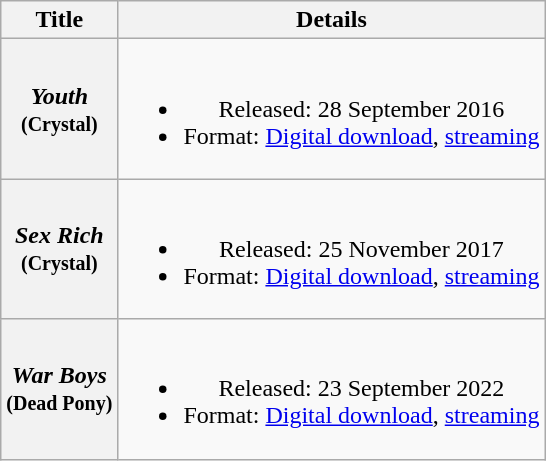<table class="wikitable plainrowheaders" style="text-align:center;">
<tr>
<th scope="col">Title</th>
<th scope="col">Details</th>
</tr>
<tr>
<th scope="row"><em>Youth</em><br><small>(Crystal)</small></th>
<td><br><ul><li>Released: 28 September 2016</li><li>Format: <a href='#'>Digital download</a>, <a href='#'>streaming</a></li></ul></td>
</tr>
<tr>
<th scope="row"><em>Sex Rich</em><br><small>(Crystal)</small></th>
<td><br><ul><li>Released: 25 November 2017</li><li>Format: <a href='#'>Digital download</a>, <a href='#'>streaming</a></li></ul></td>
</tr>
<tr>
<th scope="row"><em>War Boys</em><br><small>(Dead Pony)</small></th>
<td><br><ul><li>Released: 23 September 2022</li><li>Format: <a href='#'>Digital download</a>, <a href='#'>streaming</a></li></ul></td>
</tr>
</table>
